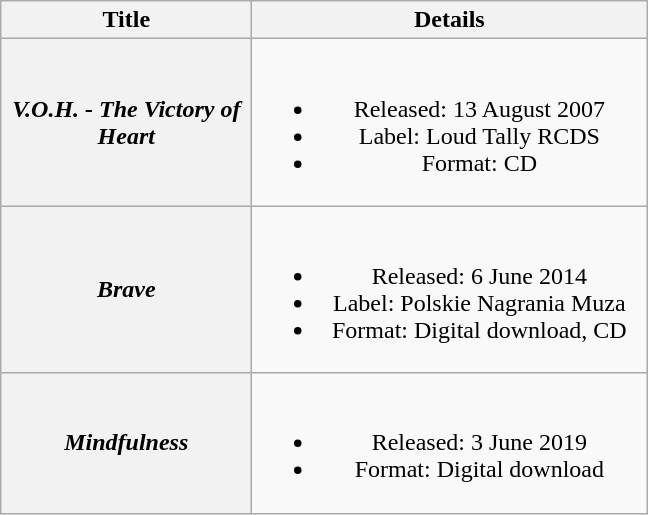<table class="wikitable plainrowheaders" style="text-align:center;">
<tr>
<th scope="col" style="width:10em;">Title</th>
<th scope="col" style="width:16em;">Details</th>
</tr>
<tr>
<th scope="row"><em>V.O.H. - The Victory of Heart</em></th>
<td><br><ul><li>Released: 13 August 2007</li><li>Label: Loud Tally RCDS</li><li>Format: CD</li></ul></td>
</tr>
<tr>
<th scope="row"><em>Brave</em></th>
<td><br><ul><li>Released: 6 June 2014</li><li>Label: Polskie Nagrania Muza</li><li>Format: Digital download, CD</li></ul></td>
</tr>
<tr>
<th scope="row"><em>Mindfulness</em></th>
<td><br><ul><li>Released: 3 June 2019</li><li>Format: Digital download</li></ul></td>
</tr>
</table>
